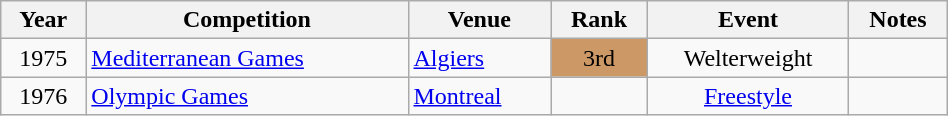<table class="wikitable sortable" width=50% style="font-size:100%; text-align:center;">
<tr>
<th>Year</th>
<th>Competition</th>
<th>Venue</th>
<th>Rank</th>
<th>Event</th>
<th>Notes</th>
</tr>
<tr>
<td>1975</td>
<td align=left><a href='#'>Mediterranean Games</a></td>
<td align=left> <a href='#'>Algiers</a></td>
<td bgcolor=cc9966>3rd</td>
<td>Welterweight</td>
<td></td>
</tr>
<tr>
<td>1976</td>
<td align=left><a href='#'>Olympic Games</a></td>
<td align=left> <a href='#'>Montreal</a></td>
<td></td>
<td><a href='#'>Freestyle</a></td>
<td></td>
</tr>
</table>
